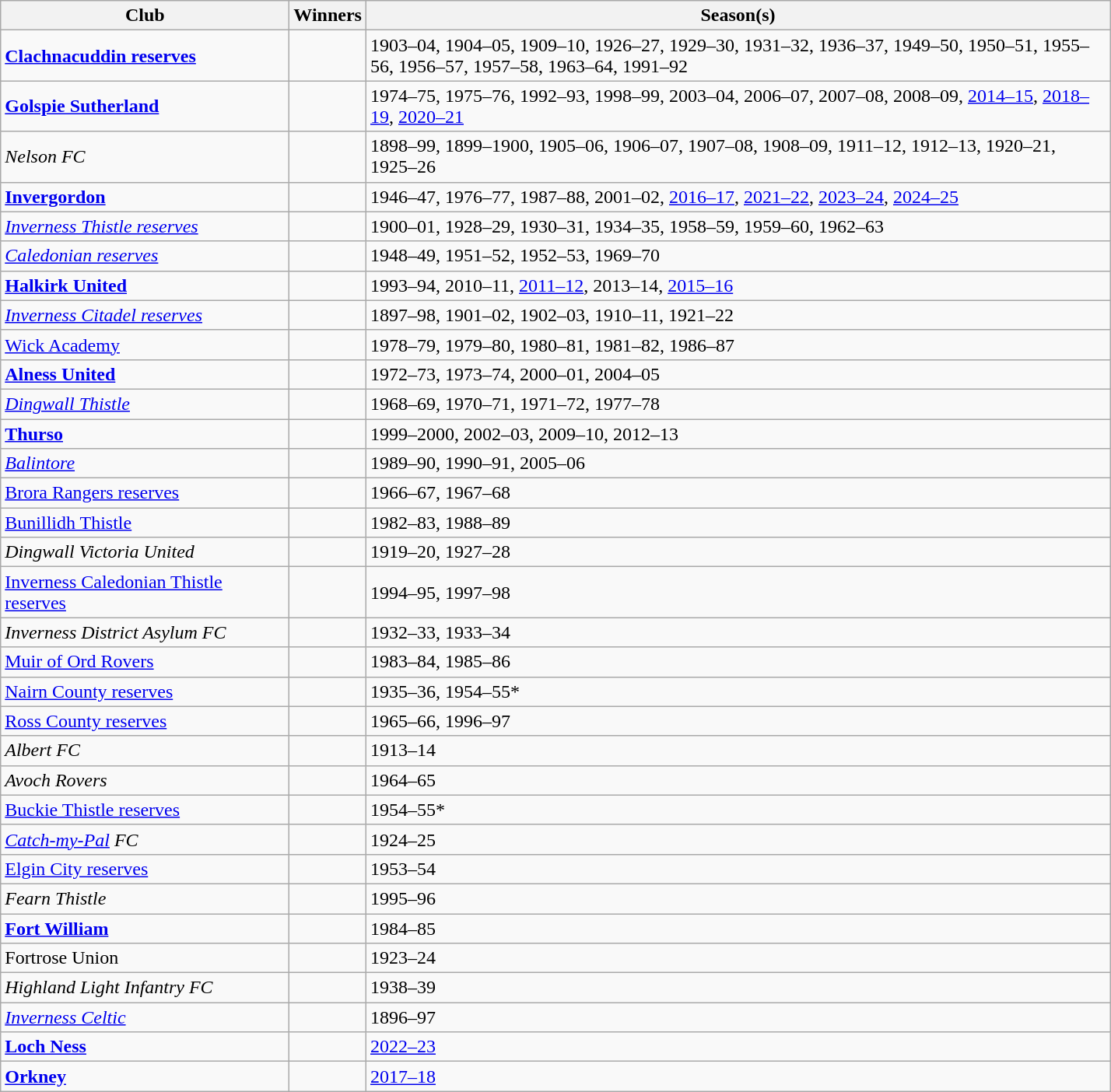<table class="wikitable">
<tr>
<th width=240>Club</th>
<th width=20>Winners</th>
<th width=630>Season(s)</th>
</tr>
<tr>
<td><a href='#'><strong>Clachnacuddin reserves</strong></a></td>
<td></td>
<td>1903–04, 1904–05, 1909–10, 1926–27, 1929–30, 1931–32, 1936–37, 1949–50, 1950–51, 1955–56, 1956–57, 1957–58, 1963–64, 1991–92</td>
</tr>
<tr>
<td><a href='#'><strong>Golspie Sutherland</strong></a></td>
<td></td>
<td>1974–75, 1975–76, 1992–93, 1998–99, 2003–04, 2006–07, 2007–08, 2008–09, <a href='#'>2014–15</a>, <a href='#'>2018–19</a>, <a href='#'>2020–21</a></td>
</tr>
<tr>
<td><em>Nelson FC</em></td>
<td></td>
<td>1898–99, 1899–1900, 1905–06, 1906–07, 1907–08, 1908–09, 1911–12, 1912–13, 1920–21, 1925–26</td>
</tr>
<tr>
<td><a href='#'><strong>Invergordon</strong></a></td>
<td></td>
<td>1946–47, 1976–77, 1987–88, 2001–02, <a href='#'>2016–17</a>, <a href='#'>2021–22</a>, <a href='#'>2023–24</a>, <a href='#'>2024–25</a></td>
</tr>
<tr>
<td><a href='#'><em>Inverness Thistle reserves</em></a></td>
<td></td>
<td>1900–01, 1928–29, 1930–31, 1934–35, 1958–59, 1959–60, 1962–63</td>
</tr>
<tr>
<td><a href='#'><em>Caledonian reserves</em></a></td>
<td></td>
<td>1948–49, 1951–52, 1952–53, 1969–70</td>
</tr>
<tr>
<td><a href='#'><strong>Halkirk United</strong></a></td>
<td></td>
<td>1993–94, 2010–11, <a href='#'>2011–12</a>, 2013–14, <a href='#'>2015–16</a></td>
</tr>
<tr>
<td><a href='#'><em>Inverness Citadel reserves</em></a></td>
<td></td>
<td>1897–98, 1901–02, 1902–03, 1910–11, 1921–22</td>
</tr>
<tr>
<td><a href='#'>Wick Academy</a></td>
<td></td>
<td>1978–79, 1979–80, 1980–81, 1981–82, 1986–87</td>
</tr>
<tr>
<td><a href='#'><strong>Alness United</strong></a></td>
<td></td>
<td>1972–73, 1973–74, 2000–01, 2004–05</td>
</tr>
<tr>
<td><a href='#'><em>Dingwall Thistle</em></a></td>
<td></td>
<td>1968–69, 1970–71, 1971–72, 1977–78</td>
</tr>
<tr>
<td><a href='#'><strong>Thurso</strong></a></td>
<td></td>
<td>1999–2000, 2002–03, 2009–10, 2012–13</td>
</tr>
<tr>
<td><a href='#'><em>Balintore</em></a></td>
<td></td>
<td>1989–90, 1990–91, 2005–06</td>
</tr>
<tr>
<td><a href='#'>Brora Rangers reserves</a></td>
<td></td>
<td>1966–67, 1967–68</td>
</tr>
<tr>
<td><a href='#'>Bunillidh Thistle</a></td>
<td></td>
<td>1982–83, 1988–89</td>
</tr>
<tr>
<td><em>Dingwall Victoria United</em></td>
<td></td>
<td>1919–20, 1927–28</td>
</tr>
<tr>
<td><a href='#'>Inverness Caledonian Thistle reserves</a></td>
<td></td>
<td>1994–95, 1997–98</td>
</tr>
<tr>
<td><em>Inverness District Asylum FC</em></td>
<td></td>
<td>1932–33, 1933–34</td>
</tr>
<tr>
<td><a href='#'>Muir of Ord Rovers</a></td>
<td></td>
<td>1983–84, 1985–86</td>
</tr>
<tr>
<td><a href='#'>Nairn County reserves</a></td>
<td></td>
<td>1935–36, 1954–55*</td>
</tr>
<tr>
<td><a href='#'>Ross County reserves</a></td>
<td></td>
<td>1965–66, 1996–97</td>
</tr>
<tr>
<td><em>Albert FC</em></td>
<td></td>
<td>1913–14</td>
</tr>
<tr>
<td><em>Avoch Rovers</em></td>
<td></td>
<td>1964–65</td>
</tr>
<tr>
<td><a href='#'>Buckie Thistle reserves</a></td>
<td></td>
<td>1954–55*</td>
</tr>
<tr>
<td><em><a href='#'>Catch-my-Pal</a> FC</em></td>
<td></td>
<td>1924–25</td>
</tr>
<tr>
<td><a href='#'>Elgin City reserves</a></td>
<td></td>
<td>1953–54</td>
</tr>
<tr>
<td><em>Fearn Thistle</em></td>
<td></td>
<td>1995–96</td>
</tr>
<tr>
<td><a href='#'><strong>Fort William</strong></a></td>
<td></td>
<td>1984–85</td>
</tr>
<tr>
<td>Fortrose Union</td>
<td></td>
<td>1923–24</td>
</tr>
<tr>
<td><em>Highland Light Infantry FC</em></td>
<td></td>
<td>1938–39</td>
</tr>
<tr>
<td><a href='#'><em>Inverness Celtic</em></a></td>
<td></td>
<td>1896–97</td>
</tr>
<tr>
<td><strong><a href='#'>Loch Ness</a></strong></td>
<td></td>
<td><a href='#'>2022–23</a></td>
</tr>
<tr>
<td><a href='#'><strong>Orkney</strong></a></td>
<td></td>
<td><a href='#'>2017–18</a></td>
</tr>
</table>
